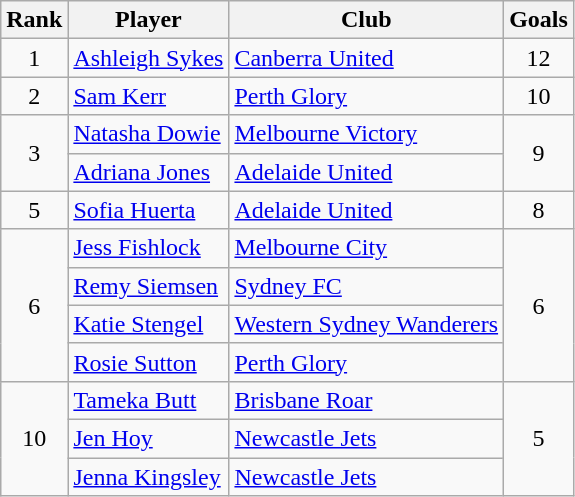<table class="wikitable" style="text-align:center">
<tr>
<th>Rank</th>
<th>Player</th>
<th>Club</th>
<th>Goals</th>
</tr>
<tr>
<td>1</td>
<td align="left"> <a href='#'>Ashleigh Sykes</a></td>
<td align="left"><a href='#'>Canberra United</a></td>
<td>12</td>
</tr>
<tr>
<td>2</td>
<td align="left"> <a href='#'>Sam Kerr</a></td>
<td align="left"><a href='#'>Perth Glory</a></td>
<td>10</td>
</tr>
<tr>
<td rowspan=2>3</td>
<td align="left"> <a href='#'>Natasha Dowie</a></td>
<td align="left"><a href='#'>Melbourne Victory</a></td>
<td rowspan=2>9</td>
</tr>
<tr>
<td align="left"> <a href='#'>Adriana Jones</a></td>
<td align="left"><a href='#'>Adelaide United</a></td>
</tr>
<tr>
<td>5</td>
<td align="left"> <a href='#'>Sofia Huerta</a></td>
<td align="left"><a href='#'>Adelaide United</a></td>
<td>8</td>
</tr>
<tr>
<td rowspan=4>6</td>
<td align="left"> <a href='#'>Jess Fishlock</a></td>
<td align="left"><a href='#'>Melbourne City</a></td>
<td rowspan=4>6</td>
</tr>
<tr>
<td align="left"> <a href='#'>Remy Siemsen</a></td>
<td align="left"><a href='#'>Sydney FC</a></td>
</tr>
<tr>
<td align="left"> <a href='#'>Katie Stengel</a></td>
<td align="left"><a href='#'>Western Sydney Wanderers</a></td>
</tr>
<tr>
<td align="left"> <a href='#'>Rosie Sutton</a></td>
<td align="left"><a href='#'>Perth Glory</a></td>
</tr>
<tr>
<td rowspan=3>10</td>
<td align="left"> <a href='#'>Tameka Butt</a></td>
<td align="left"><a href='#'>Brisbane Roar</a></td>
<td rowspan=3>5</td>
</tr>
<tr>
<td align="left"> <a href='#'>Jen Hoy</a></td>
<td align="left"><a href='#'>Newcastle Jets</a></td>
</tr>
<tr>
<td align="left"> <a href='#'>Jenna Kingsley</a></td>
<td align="left"><a href='#'>Newcastle Jets</a></td>
</tr>
</table>
